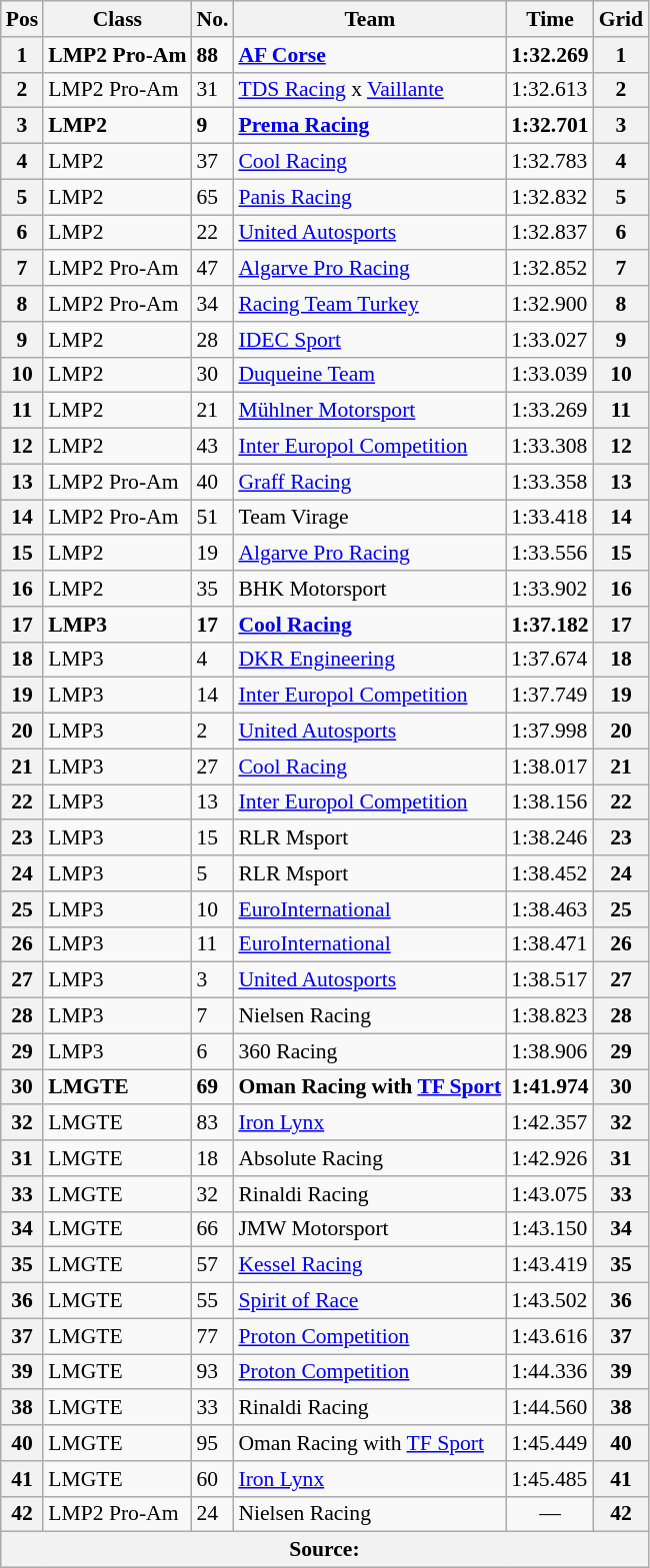<table class="wikitable sortable" style="font-size: 90%;">
<tr>
<th>Pos</th>
<th class="wikitable unsortable">Class</th>
<th class="wikitable unsortable">No.</th>
<th class="wikitable unsortable">Team</th>
<th>Time</th>
<th>Grid</th>
</tr>
<tr>
<th>1</th>
<td><strong>LMP2 Pro-Am</strong></td>
<td><strong>88</strong></td>
<td><strong> <a href='#'>AF Corse</a></strong></td>
<td><strong>1:32.269</strong></td>
<th>1</th>
</tr>
<tr>
<th>2</th>
<td>LMP2 Pro-Am</td>
<td>31</td>
<td> <a href='#'>TDS Racing</a> x <a href='#'>Vaillante</a></td>
<td>1:32.613</td>
<th>2</th>
</tr>
<tr>
<th>3</th>
<td><strong>LMP2</strong></td>
<td><strong>9</strong></td>
<td><strong> <a href='#'>Prema Racing</a></strong></td>
<td><strong>1:32.701</strong></td>
<th>3</th>
</tr>
<tr>
<th>4</th>
<td>LMP2</td>
<td>37</td>
<td> <a href='#'>Cool Racing</a></td>
<td>1:32.783</td>
<th>4</th>
</tr>
<tr>
<th>5</th>
<td>LMP2</td>
<td>65</td>
<td> <a href='#'>Panis Racing</a></td>
<td>1:32.832</td>
<th>5</th>
</tr>
<tr>
<th>6</th>
<td>LMP2</td>
<td>22</td>
<td> <a href='#'>United Autosports</a></td>
<td>1:32.837</td>
<th>6</th>
</tr>
<tr>
<th>7</th>
<td>LMP2 Pro-Am</td>
<td>47</td>
<td> <a href='#'>Algarve Pro Racing</a></td>
<td>1:32.852</td>
<th>7</th>
</tr>
<tr>
<th>8</th>
<td>LMP2 Pro-Am</td>
<td>34</td>
<td> <a href='#'>Racing Team Turkey</a></td>
<td>1:32.900</td>
<th>8</th>
</tr>
<tr>
<th>9</th>
<td>LMP2</td>
<td>28</td>
<td> <a href='#'>IDEC Sport</a></td>
<td>1:33.027</td>
<th>9</th>
</tr>
<tr>
<th>10</th>
<td>LMP2</td>
<td>30</td>
<td> <a href='#'>Duqueine Team</a></td>
<td>1:33.039</td>
<th>10</th>
</tr>
<tr>
<th>11</th>
<td>LMP2</td>
<td>21</td>
<td> <a href='#'>Mühlner Motorsport</a></td>
<td>1:33.269</td>
<th>11</th>
</tr>
<tr>
<th>12</th>
<td>LMP2</td>
<td>43</td>
<td> <a href='#'>Inter Europol Competition</a></td>
<td>1:33.308</td>
<th>12</th>
</tr>
<tr>
<th>13</th>
<td>LMP2 Pro-Am</td>
<td>40</td>
<td> <a href='#'>Graff Racing</a></td>
<td>1:33.358</td>
<th>13</th>
</tr>
<tr>
<th>14</th>
<td>LMP2 Pro-Am</td>
<td>51</td>
<td> Team Virage</td>
<td>1:33.418</td>
<th>14</th>
</tr>
<tr>
<th>15</th>
<td>LMP2</td>
<td>19</td>
<td> <a href='#'>Algarve Pro Racing</a></td>
<td>1:33.556</td>
<th>15</th>
</tr>
<tr>
<th>16</th>
<td>LMP2</td>
<td>35</td>
<td> BHK Motorsport</td>
<td>1:33.902</td>
<th>16</th>
</tr>
<tr>
<th>17</th>
<td><strong>LMP3</strong></td>
<td><strong>17</strong></td>
<td><strong> <a href='#'>Cool Racing</a></strong></td>
<td><strong>1:37.182</strong></td>
<th>17</th>
</tr>
<tr>
<th>18</th>
<td>LMP3</td>
<td>4</td>
<td> <a href='#'>DKR Engineering</a></td>
<td>1:37.674</td>
<th>18</th>
</tr>
<tr>
<th>19</th>
<td>LMP3</td>
<td>14</td>
<td> <a href='#'>Inter Europol Competition</a></td>
<td>1:37.749</td>
<th>19</th>
</tr>
<tr>
<th>20</th>
<td>LMP3</td>
<td>2</td>
<td> <a href='#'>United Autosports</a></td>
<td>1:37.998</td>
<th>20</th>
</tr>
<tr>
<th>21</th>
<td>LMP3</td>
<td>27</td>
<td> <a href='#'>Cool Racing</a></td>
<td>1:38.017</td>
<th>21</th>
</tr>
<tr>
<th>22</th>
<td>LMP3</td>
<td>13</td>
<td> <a href='#'>Inter Europol Competition</a></td>
<td>1:38.156</td>
<th>22</th>
</tr>
<tr>
<th>23</th>
<td>LMP3</td>
<td>15</td>
<td> RLR Msport</td>
<td>1:38.246</td>
<th>23</th>
</tr>
<tr>
<th>24</th>
<td>LMP3</td>
<td>5</td>
<td> RLR Msport</td>
<td>1:38.452</td>
<th>24</th>
</tr>
<tr>
<th>25</th>
<td>LMP3</td>
<td>10</td>
<td> <a href='#'>EuroInternational</a></td>
<td>1:38.463</td>
<th>25</th>
</tr>
<tr>
<th>26</th>
<td>LMP3</td>
<td>11</td>
<td> <a href='#'>EuroInternational</a></td>
<td>1:38.471</td>
<th>26</th>
</tr>
<tr>
<th>27</th>
<td>LMP3</td>
<td>3</td>
<td> <a href='#'>United Autosports</a></td>
<td>1:38.517</td>
<th>27</th>
</tr>
<tr>
<th>28</th>
<td>LMP3</td>
<td>7</td>
<td> Nielsen Racing</td>
<td>1:38.823</td>
<th>28</th>
</tr>
<tr>
<th>29</th>
<td>LMP3</td>
<td>6</td>
<td> 360 Racing</td>
<td>1:38.906</td>
<th>29</th>
</tr>
<tr>
<th>30</th>
<td><strong>LMGTE</strong></td>
<td><strong>69</strong></td>
<td><strong> Oman Racing with <a href='#'>TF Sport</a></strong></td>
<td><strong>1:41.974</strong></td>
<th>30</th>
</tr>
<tr>
<th>32</th>
<td>LMGTE</td>
<td>83</td>
<td> <a href='#'>Iron Lynx</a></td>
<td>1:42.357</td>
<th>32</th>
</tr>
<tr>
<th>31</th>
<td>LMGTE</td>
<td>18</td>
<td> Absolute Racing</td>
<td>1:42.926</td>
<th>31</th>
</tr>
<tr>
<th>33</th>
<td>LMGTE</td>
<td>32</td>
<td> Rinaldi Racing</td>
<td>1:43.075</td>
<th>33</th>
</tr>
<tr>
<th>34</th>
<td>LMGTE</td>
<td>66</td>
<td> JMW Motorsport</td>
<td>1:43.150</td>
<th>34</th>
</tr>
<tr>
<th>35</th>
<td>LMGTE</td>
<td>57</td>
<td> <a href='#'>Kessel Racing</a></td>
<td>1:43.419</td>
<th>35</th>
</tr>
<tr>
<th>36</th>
<td>LMGTE</td>
<td>55</td>
<td> <a href='#'>Spirit of Race</a></td>
<td>1:43.502</td>
<th>36</th>
</tr>
<tr>
<th>37</th>
<td>LMGTE</td>
<td>77</td>
<td> <a href='#'>Proton Competition</a></td>
<td>1:43.616</td>
<th>37</th>
</tr>
<tr>
<th>39</th>
<td>LMGTE</td>
<td>93</td>
<td> <a href='#'>Proton Competition</a></td>
<td>1:44.336</td>
<th>39</th>
</tr>
<tr>
<th>38</th>
<td>LMGTE</td>
<td>33</td>
<td> Rinaldi Racing</td>
<td>1:44.560</td>
<th>38</th>
</tr>
<tr>
<th>40</th>
<td>LMGTE</td>
<td>95</td>
<td> Oman Racing with <a href='#'>TF Sport</a></td>
<td>1:45.449</td>
<th>40</th>
</tr>
<tr>
<th>41</th>
<td>LMGTE</td>
<td>60</td>
<td> <a href='#'>Iron Lynx</a></td>
<td>1:45.485</td>
<th>41</th>
</tr>
<tr>
<th>42</th>
<td>LMP2 Pro-Am</td>
<td>24</td>
<td> Nielsen Racing</td>
<td align="center">—</td>
<th>42</th>
</tr>
<tr>
<th colspan="6">Source:</th>
</tr>
</table>
